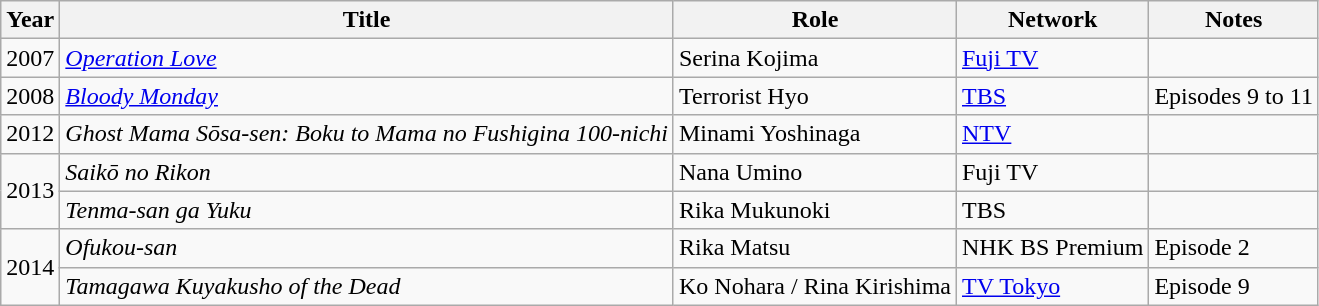<table class="wikitable">
<tr>
<th>Year</th>
<th>Title</th>
<th>Role</th>
<th>Network</th>
<th>Notes</th>
</tr>
<tr>
<td>2007</td>
<td><em><a href='#'>Operation Love</a></em></td>
<td>Serina Kojima</td>
<td><a href='#'>Fuji TV</a></td>
<td></td>
</tr>
<tr>
<td>2008</td>
<td><em><a href='#'>Bloody Monday</a></em></td>
<td>Terrorist Hyo</td>
<td><a href='#'>TBS</a></td>
<td>Episodes 9 to 11</td>
</tr>
<tr>
<td>2012</td>
<td><em>Ghost Mama Sōsa-sen: Boku to Mama no Fushigina 100-nichi</em></td>
<td>Minami Yoshinaga</td>
<td><a href='#'>NTV</a></td>
<td></td>
</tr>
<tr>
<td rowspan="2">2013</td>
<td><em>Saikō no Rikon</em></td>
<td>Nana Umino</td>
<td>Fuji TV</td>
<td></td>
</tr>
<tr>
<td><em>Tenma-san ga Yuku</em></td>
<td>Rika Mukunoki</td>
<td>TBS</td>
<td></td>
</tr>
<tr>
<td rowspan="2">2014</td>
<td><em>Ofukou-san</em></td>
<td>Rika Matsu</td>
<td>NHK BS Premium</td>
<td>Episode 2</td>
</tr>
<tr>
<td><em>Tamagawa Kuyakusho of the Dead</em></td>
<td>Ko Nohara / Rina Kirishima</td>
<td><a href='#'>TV Tokyo</a></td>
<td>Episode 9</td>
</tr>
</table>
